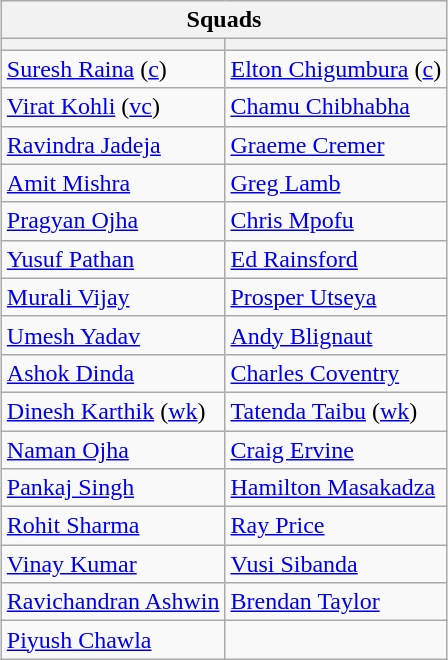<table class="wikitable" style="margin:1em auto;">
<tr>
<th colspan=2>Squads</th>
</tr>
<tr>
<th></th>
<th></th>
</tr>
<tr>
<td><a href='#'>Suresh Raina</a> (<a href='#'>c</a>)</td>
<td><a href='#'>Elton Chigumbura</a> (<a href='#'>c</a>)</td>
</tr>
<tr>
<td><a href='#'>Virat Kohli</a> (<a href='#'>vc</a>)</td>
<td><a href='#'>Chamu Chibhabha</a></td>
</tr>
<tr>
<td><a href='#'>Ravindra Jadeja</a></td>
<td><a href='#'>Graeme Cremer</a></td>
</tr>
<tr>
<td><a href='#'>Amit Mishra</a></td>
<td><a href='#'>Greg Lamb</a></td>
</tr>
<tr>
<td><a href='#'>Pragyan Ojha</a></td>
<td><a href='#'>Chris Mpofu</a></td>
</tr>
<tr>
<td><a href='#'>Yusuf Pathan</a></td>
<td><a href='#'>Ed Rainsford</a></td>
</tr>
<tr>
<td><a href='#'>Murali Vijay</a></td>
<td><a href='#'>Prosper Utseya</a></td>
</tr>
<tr>
<td><a href='#'>Umesh Yadav</a></td>
<td><a href='#'>Andy Blignaut</a></td>
</tr>
<tr>
<td><a href='#'>Ashok Dinda</a></td>
<td><a href='#'>Charles Coventry</a></td>
</tr>
<tr>
<td><a href='#'>Dinesh Karthik</a> (<a href='#'>wk</a>)</td>
<td><a href='#'>Tatenda Taibu</a> (<a href='#'>wk</a>)</td>
</tr>
<tr>
<td><a href='#'>Naman Ojha</a></td>
<td><a href='#'>Craig Ervine</a></td>
</tr>
<tr>
<td><a href='#'>Pankaj Singh</a></td>
<td><a href='#'>Hamilton Masakadza</a></td>
</tr>
<tr>
<td><a href='#'>Rohit Sharma</a></td>
<td><a href='#'>Ray Price</a></td>
</tr>
<tr>
<td><a href='#'>Vinay Kumar</a></td>
<td><a href='#'>Vusi Sibanda</a></td>
</tr>
<tr>
<td><a href='#'>Ravichandran Ashwin</a></td>
<td><a href='#'>Brendan Taylor</a></td>
</tr>
<tr>
<td><a href='#'>Piyush Chawla</a></td>
<td></td>
</tr>
</table>
